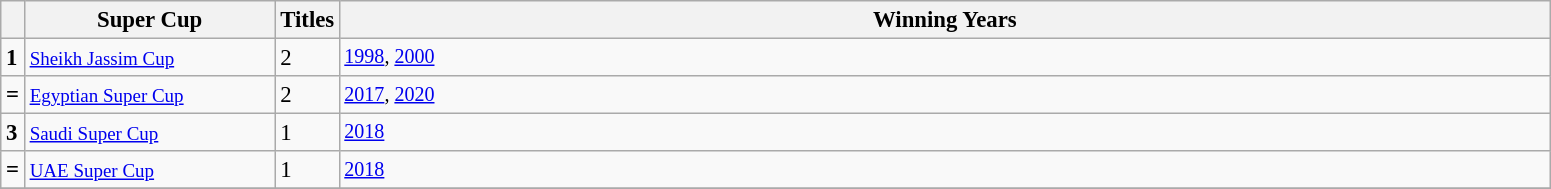<table class="wikitable plainrowheaders sortable" style="text-align:left;font-size:95%">
<tr>
<th style="width:3px;"></th>
<th style="width:160px;">Super Cup</th>
<th style="width:5px;">Titles</th>
<th style="width:800px;">Winning Years</th>
</tr>
<tr>
<td style="font-weight:bold;">1</td>
<td> <small><a href='#'>Sheikh Jassim Cup</a></small></td>
<td>2</td>
<td style="font-size:88%"><a href='#'>1998</a>, <a href='#'>2000</a></td>
</tr>
<tr>
<td style="font-weight:bold;">=</td>
<td> <small><a href='#'>Egyptian Super Cup</a></small></td>
<td>2</td>
<td style="font-size:88%"><a href='#'>2017</a>, <a href='#'>2020</a></td>
</tr>
<tr>
<td style="font-weight:bold;">3</td>
<td> <small><a href='#'>Saudi Super Cup</a></small></td>
<td>1</td>
<td style="font-size:88%"><a href='#'>2018</a></td>
</tr>
<tr>
<td style="font-weight:bold;">=</td>
<td> <small><a href='#'>UAE Super Cup</a></small></td>
<td>1</td>
<td style="font-size:88%"><a href='#'>2018</a></td>
</tr>
<tr>
</tr>
</table>
